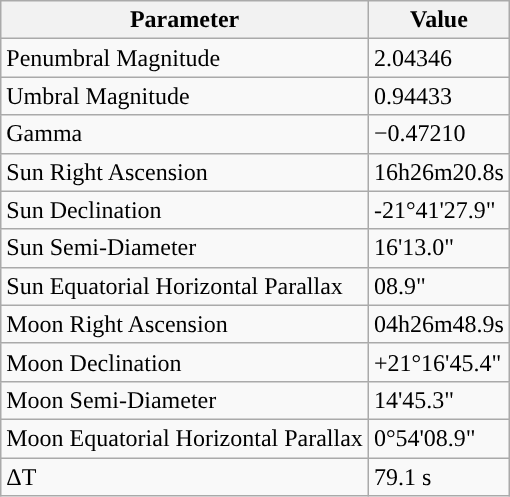<table class="wikitable">
<tr>
<th>Parameter</th>
<th>Value</th>
</tr>
<tr>
<td>Penumbral Magnitude</td>
<td>2.04346</td>
</tr>
<tr>
<td>Umbral Magnitude</td>
<td>0.94433</td>
</tr>
<tr>
<td>Gamma</td>
<td>−0.47210</td>
</tr>
<tr>
<td>Sun Right Ascension</td>
<td>16h26m20.8s</td>
</tr>
<tr>
<td>Sun Declination</td>
<td>-21°41'27.9"</td>
</tr>
<tr>
<td>Sun Semi-Diameter</td>
<td>16'13.0"</td>
</tr>
<tr>
<td>Sun Equatorial Horizontal Parallax</td>
<td>08.9"</td>
</tr>
<tr>
<td>Moon Right Ascension</td>
<td>04h26m48.9s</td>
</tr>
<tr>
<td>Moon Declination</td>
<td>+21°16'45.4"</td>
</tr>
<tr>
<td>Moon Semi-Diameter</td>
<td>14'45.3"</td>
</tr>
<tr>
<td>Moon Equatorial Horizontal Parallax</td>
<td>0°54'08.9"</td>
</tr>
<tr>
<td>ΔT</td>
<td>79.1 s</td>
</tr>
</table>
